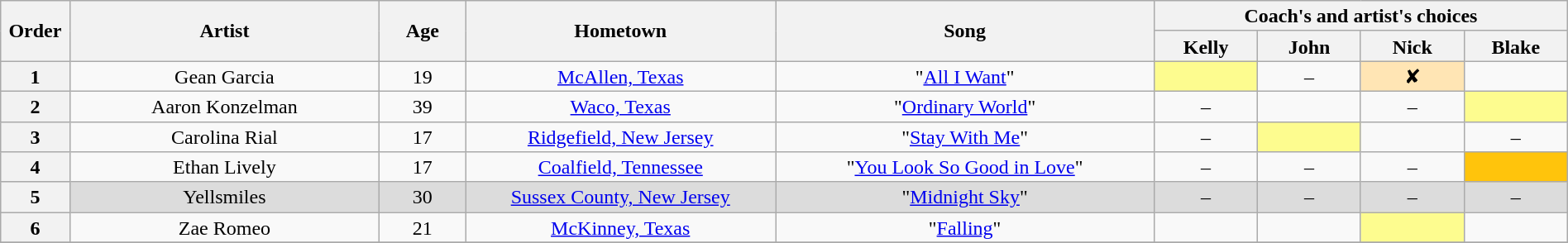<table class="wikitable" style="text-align:center; line-height:17px; width:100%">
<tr>
<th scope="col" rowspan="2" style="width:04%;">Order</th>
<th scope="col" rowspan="2" style="width:18%;">Artist</th>
<th scope="col" rowspan="2" style="width:05%;">Age</th>
<th scope="col" rowspan="2" style="width:18%;">Hometown</th>
<th scope="col" rowspan="2" style="width:22%;">Song</th>
<th scope="col" colspan="4" style="width:24%;">Coach's and artist's choices</th>
</tr>
<tr>
<th stylw="width:06%;">Kelly</th>
<th style="width:06%;">John</th>
<th style="width:06%;">Nick</th>
<th style="width:06%;">Blake</th>
</tr>
<tr>
<th>1</th>
<td>Gean Garcia</td>
<td>19</td>
<td><a href='#'>McAllen, Texas</a></td>
<td>"<a href='#'>All I Want</a>"</td>
<td bgcolor="#fdfc8f"><em></em></td>
<td>–</td>
<td style="background:#ffe5b4">✘</td>
<td><em></em></td>
</tr>
<tr>
<th>2</th>
<td>Aaron Konzelman</td>
<td>39</td>
<td><a href='#'>Waco, Texas</a></td>
<td>"<a href='#'>Ordinary World</a>"</td>
<td>–</td>
<td><em></em></td>
<td>–</td>
<td bgcolor="#fdfc8f"><em></em></td>
</tr>
<tr>
<th>3</th>
<td>Carolina Rial</td>
<td>17</td>
<td><a href='#'>Ridgefield, New Jersey</a></td>
<td>"<a href='#'>Stay With Me</a>"</td>
<td>–</td>
<td bgcolor="#fdfc8f"><em></em></td>
<td><em></em></td>
<td>–</td>
</tr>
<tr>
<th>4</th>
<td>Ethan Lively</td>
<td>17</td>
<td><a href='#'>Coalfield, Tennessee</a></td>
<td>"<a href='#'>You Look So Good in Love</a>"</td>
<td>–</td>
<td>–</td>
<td>–</td>
<td bgcolor="#ffc40c"><em></em></td>
</tr>
<tr style="background:#DCDCDC">
<th>5</th>
<td>Yellsmiles</td>
<td>30</td>
<td><a href='#'>Sussex County, New Jersey</a></td>
<td>"<a href='#'>Midnight Sky</a>"</td>
<td>–</td>
<td>–</td>
<td>–</td>
<td>–</td>
</tr>
<tr>
<th>6</th>
<td>Zae Romeo</td>
<td>21</td>
<td><a href='#'>McKinney, Texas</a></td>
<td>"<a href='#'>Falling</a>"</td>
<td><em></em></td>
<td><em></em></td>
<td bgcolor="#fdfc8f"><em></em></td>
<td><em></em></td>
</tr>
<tr>
</tr>
</table>
